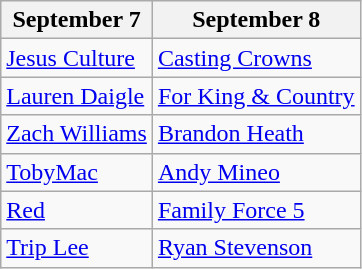<table class="wikitable">
<tr>
<th>September 7</th>
<th>September 8</th>
</tr>
<tr>
<td><a href='#'>Jesus Culture</a></td>
<td><a href='#'>Casting Crowns</a></td>
</tr>
<tr>
<td><a href='#'>Lauren Daigle</a></td>
<td><a href='#'>For King & Country</a></td>
</tr>
<tr>
<td><a href='#'>Zach Williams</a></td>
<td><a href='#'>Brandon Heath</a></td>
</tr>
<tr>
<td><a href='#'>TobyMac</a></td>
<td><a href='#'>Andy Mineo</a></td>
</tr>
<tr>
<td><a href='#'>Red</a></td>
<td><a href='#'>Family Force 5</a></td>
</tr>
<tr>
<td><a href='#'>Trip Lee</a></td>
<td><a href='#'>Ryan Stevenson</a></td>
</tr>
</table>
